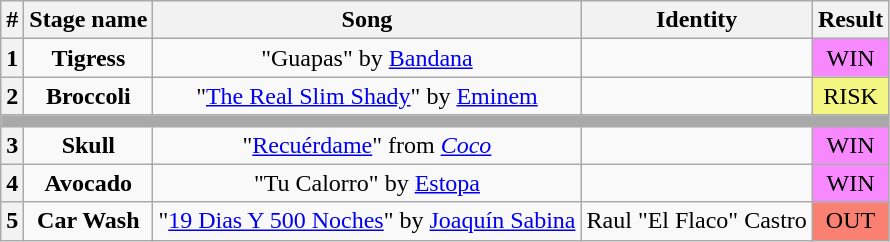<table class="wikitable plainrowheaders" style="text-align: center;">
<tr>
<th>#</th>
<th>Stage name</th>
<th>Song</th>
<th>Identity</th>
<th>Result</th>
</tr>
<tr>
<th><strong>1</strong></th>
<td><strong>Tigress</strong></td>
<td>"Guapas" by <a href='#'>Bandana</a></td>
<td></td>
<td bgcolor="#F888FD">WIN</td>
</tr>
<tr>
<th>2</th>
<td><strong>Broccoli</strong></td>
<td>"<a href='#'>The Real Slim Shady</a>" by <a href='#'>Eminem</a></td>
<td></td>
<td bgcolor="#F3F781">RISK</td>
</tr>
<tr>
<td colspan="5" style="background:darkgray"></td>
</tr>
<tr>
<th><strong>3</strong></th>
<td><strong>Skull</strong></td>
<td>"<a href='#'>Recuérdame</a>" from <em><a href='#'>Coco</a></em></td>
<td></td>
<td bgcolor="#F888FD">WIN</td>
</tr>
<tr>
<th><strong>4</strong></th>
<td><strong>Avocado</strong></td>
<td>"Tu Calorro" by <a href='#'>Estopa</a></td>
<td></td>
<td bgcolor="#F888FD">WIN</td>
</tr>
<tr>
<th><strong>5</strong></th>
<td><strong>Car Wash</strong></td>
<td>"<a href='#'>19 Dias Y 500 Noches</a>" by <a href='#'>Joaquín Sabina</a></td>
<td>Raul "El Flaco" Castro</td>
<td bgcolor="salmon">OUT</td>
</tr>
</table>
